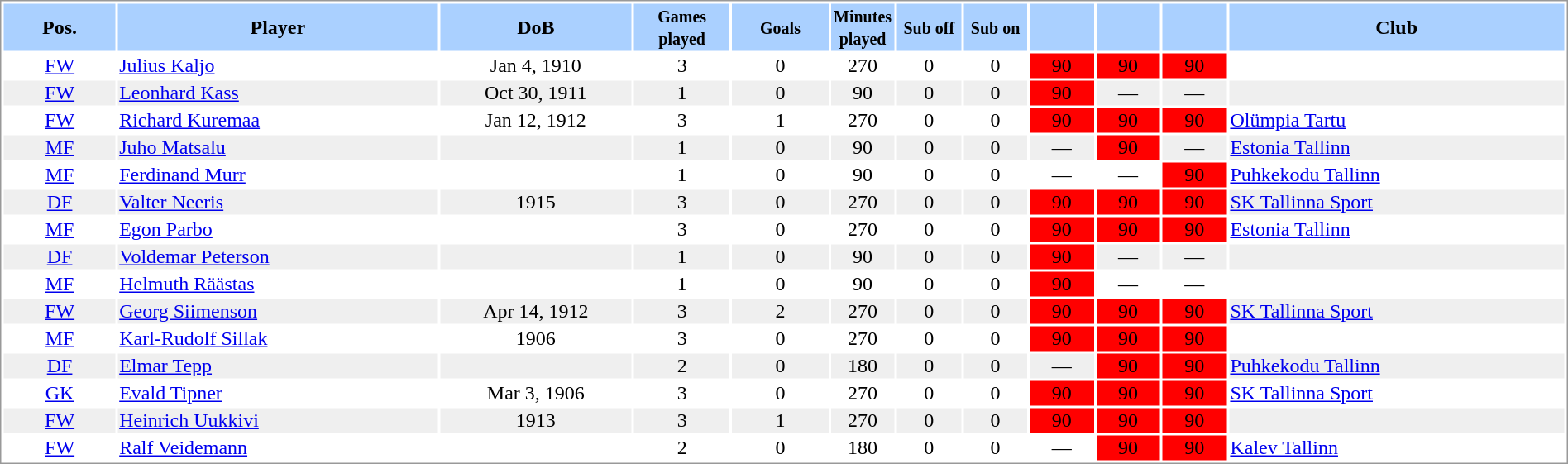<table border="0" width="100%" style="border: 1px solid #999; background-color:white; text-align:center">
<tr align="center" bgcolor="#AAD0FF">
<th width=7%>Pos.</th>
<th width=20%>Player</th>
<th width=12%>DoB</th>
<th width=6%><small>Games<br>played</small></th>
<th width=6%><small>Goals</small></th>
<th width=4%><small>Minutes<br>played</small></th>
<th width=4%><small>Sub off</small></th>
<th width=4%><small>Sub on</small></th>
<th width=4%></th>
<th width=4%></th>
<th width=4%></th>
<th width=21%>Club</th>
</tr>
<tr>
<td><a href='#'>FW</a></td>
<td align="left"><a href='#'>Julius Kaljo</a></td>
<td>Jan 4, 1910</td>
<td>3</td>
<td>0</td>
<td>270</td>
<td>0</td>
<td>0</td>
<td bgcolor=red>90</td>
<td bgcolor=red>90</td>
<td bgcolor=red>90</td>
<td align="left"></td>
</tr>
<tr bgcolor="#EFEFEF">
<td><a href='#'>FW</a></td>
<td align="left"><a href='#'>Leonhard Kass</a></td>
<td>Oct 30, 1911</td>
<td>1</td>
<td>0</td>
<td>90</td>
<td>0</td>
<td>0</td>
<td bgcolor=red>90</td>
<td>—</td>
<td>—</td>
<td align="left"></td>
</tr>
<tr>
<td><a href='#'>FW</a></td>
<td align="left"><a href='#'>Richard Kuremaa</a></td>
<td>Jan 12, 1912</td>
<td>3</td>
<td>1</td>
<td>270</td>
<td>0</td>
<td>0</td>
<td bgcolor=red>90</td>
<td bgcolor=red>90</td>
<td bgcolor=red>90</td>
<td align="left"> <a href='#'>Olümpia Tartu</a></td>
</tr>
<tr bgcolor="#EFEFEF">
<td><a href='#'>MF</a></td>
<td align="left"><a href='#'>Juho Matsalu</a></td>
<td></td>
<td>1</td>
<td>0</td>
<td>90</td>
<td>0</td>
<td>0</td>
<td>—</td>
<td bgcolor=red>90</td>
<td>—</td>
<td align="left"> <a href='#'>Estonia Tallinn</a></td>
</tr>
<tr>
<td><a href='#'>MF</a></td>
<td align="left"><a href='#'>Ferdinand Murr</a></td>
<td></td>
<td>1</td>
<td>0</td>
<td>90</td>
<td>0</td>
<td>0</td>
<td>—</td>
<td>—</td>
<td bgcolor=red>90</td>
<td align="left"> <a href='#'>Puhkekodu Tallinn</a></td>
</tr>
<tr bgcolor="#EFEFEF">
<td><a href='#'>DF</a></td>
<td align="left"><a href='#'>Valter Neeris</a></td>
<td>1915</td>
<td>3</td>
<td>0</td>
<td>270</td>
<td>0</td>
<td>0</td>
<td bgcolor=red>90</td>
<td bgcolor=red>90</td>
<td bgcolor=red>90</td>
<td align="left"> <a href='#'>SK Tallinna Sport</a></td>
</tr>
<tr>
<td><a href='#'>MF</a></td>
<td align="left"><a href='#'>Egon Parbo</a></td>
<td></td>
<td>3</td>
<td>0</td>
<td>270</td>
<td>0</td>
<td>0</td>
<td bgcolor=red>90</td>
<td bgcolor=red>90</td>
<td bgcolor=red>90</td>
<td align="left"> <a href='#'>Estonia Tallinn</a></td>
</tr>
<tr bgcolor="#EFEFEF">
<td><a href='#'>DF</a></td>
<td align="left"><a href='#'>Voldemar Peterson</a></td>
<td></td>
<td>1</td>
<td>0</td>
<td>90</td>
<td>0</td>
<td>0</td>
<td bgcolor=red>90</td>
<td>—</td>
<td>—</td>
<td align="left"></td>
</tr>
<tr>
<td><a href='#'>MF</a></td>
<td align="left"><a href='#'>Helmuth Räästas</a></td>
<td></td>
<td>1</td>
<td>0</td>
<td>90</td>
<td>0</td>
<td>0</td>
<td bgcolor=red>90</td>
<td>—</td>
<td>—</td>
<td align="left"></td>
</tr>
<tr bgcolor="#EFEFEF">
<td><a href='#'>FW</a></td>
<td align="left"><a href='#'>Georg Siimenson</a></td>
<td>Apr 14, 1912</td>
<td>3</td>
<td>2</td>
<td>270</td>
<td>0</td>
<td>0</td>
<td bgcolor=red>90</td>
<td bgcolor=red>90</td>
<td bgcolor=red>90</td>
<td align="left"> <a href='#'>SK Tallinna Sport</a></td>
</tr>
<tr>
<td><a href='#'>MF</a></td>
<td align="left"><a href='#'>Karl-Rudolf Sillak</a></td>
<td>1906</td>
<td>3</td>
<td>0</td>
<td>270</td>
<td>0</td>
<td>0</td>
<td bgcolor=red>90</td>
<td bgcolor=red>90</td>
<td bgcolor=red>90</td>
<td align="left"></td>
</tr>
<tr bgcolor="#EFEFEF">
<td><a href='#'>DF</a></td>
<td align="left"><a href='#'>Elmar Tepp</a></td>
<td></td>
<td>2</td>
<td>0</td>
<td>180</td>
<td>0</td>
<td>0</td>
<td>—</td>
<td bgcolor=red>90</td>
<td bgcolor=red>90</td>
<td align="left"> <a href='#'>Puhkekodu Tallinn</a></td>
</tr>
<tr>
<td><a href='#'>GK</a></td>
<td align="left"><a href='#'>Evald Tipner</a></td>
<td>Mar 3, 1906</td>
<td>3</td>
<td>0</td>
<td>270</td>
<td>0</td>
<td>0</td>
<td bgcolor=red>90</td>
<td bgcolor=red>90</td>
<td bgcolor=red>90</td>
<td align="left"> <a href='#'>SK Tallinna Sport</a></td>
</tr>
<tr bgcolor="#EFEFEF">
<td><a href='#'>FW</a></td>
<td align="left"><a href='#'>Heinrich Uukkivi</a></td>
<td>1913</td>
<td>3</td>
<td>1</td>
<td>270</td>
<td>0</td>
<td>0</td>
<td bgcolor=red>90</td>
<td bgcolor=red>90</td>
<td bgcolor=red>90</td>
<td align="left"></td>
</tr>
<tr>
<td><a href='#'>FW</a></td>
<td align="left"><a href='#'>Ralf Veidemann</a></td>
<td></td>
<td>2</td>
<td>0</td>
<td>180</td>
<td>0</td>
<td>0</td>
<td>—</td>
<td bgcolor=red>90</td>
<td bgcolor=red>90</td>
<td align="left"> <a href='#'>Kalev Tallinn</a></td>
</tr>
</table>
